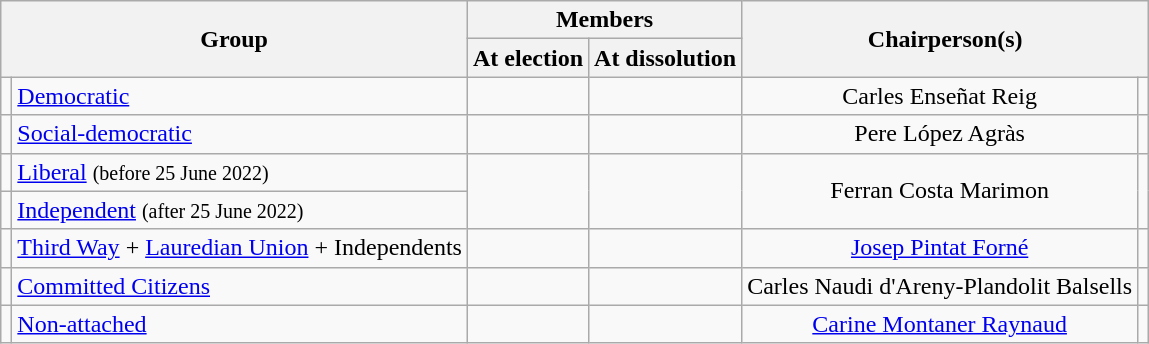<table class=wikitable style="text-align:center">
<tr>
<th rowspan=2 colspan=2>Group</th>
<th colspan=2>Members</th>
<th rowspan=2 colspan=2>Chairperson(s)</th>
</tr>
<tr>
<th>At election<br></th>
<th>At dissolution</th>
</tr>
<tr>
<td bgcolor=></td>
<td align=left><a href='#'>Democratic</a></td>
<td></td>
<td></td>
<td>Carles Enseñat Reig</td>
<td></td>
</tr>
<tr>
<td bgcolor=></td>
<td align=left><a href='#'>Social-democratic</a></td>
<td></td>
<td></td>
<td>Pere López Agràs</td>
<td></td>
</tr>
<tr>
<td bgcolor=></td>
<td align=left><a href='#'>Liberal</a> <small>(before 25 June 2022)</small></td>
<td rowspan="2"></td>
<td rowspan="2"></td>
<td rowspan="2">Ferran Costa Marimon</td>
<td rowspan="2"></td>
</tr>
<tr>
<td bgcolor=></td>
<td align=left><a href='#'>Independent</a> <small>(after 25 June 2022)</small></td>
</tr>
<tr>
<td bgcolor=></td>
<td align=left><a href='#'>Third Way</a> + <a href='#'>Lauredian Union</a> + Independents</td>
<td></td>
<td></td>
<td><a href='#'>Josep Pintat Forné</a></td>
<td></td>
</tr>
<tr>
<td bgcolor=></td>
<td align=left><a href='#'>Committed Citizens</a></td>
<td></td>
<td></td>
<td>Carles Naudi d'Areny-Plandolit Balsells</td>
<td></td>
</tr>
<tr>
<td bgcolor=></td>
<td align=left><a href='#'>Non-attached</a></td>
<td></td>
<td></td>
<td><a href='#'>Carine Montaner Raynaud</a></td>
<td></td>
</tr>
</table>
